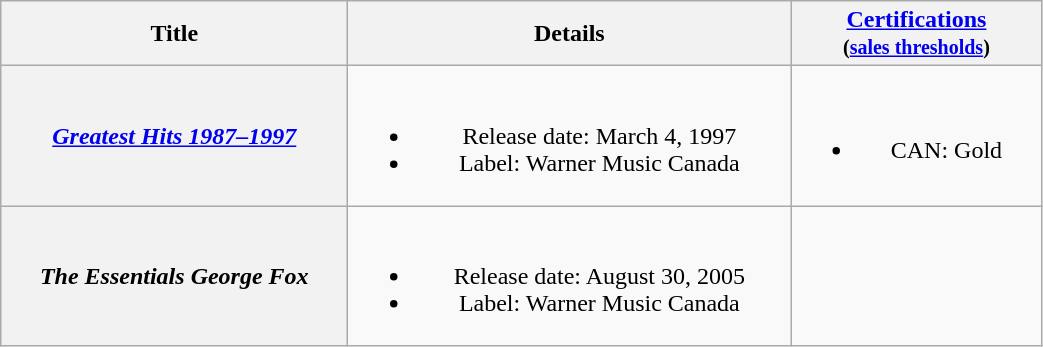<table class="wikitable plainrowheaders" style="text-align:center;">
<tr>
<th style="width:14em;">Title</th>
<th style="width:18em;">Details</th>
<th style="width:10em;"><a href='#'>Certifications</a><br><small>(<a href='#'>sales thresholds</a>)</small></th>
</tr>
<tr>
<th scope="row"><em><a href='#'>Greatest Hits 1987–1997</a></em></th>
<td><br><ul><li>Release date: March 4, 1997</li><li>Label: Warner Music Canada</li></ul></td>
<td><br><ul><li>CAN: Gold</li></ul></td>
</tr>
<tr>
<th scope="row"><em>The Essentials George Fox</em></th>
<td><br><ul><li>Release date: August 30, 2005</li><li>Label: Warner Music Canada</li></ul></td>
<td></td>
</tr>
</table>
